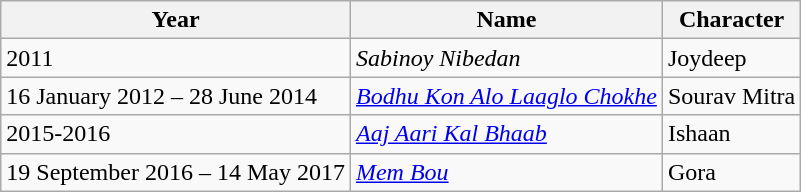<table class="wikitable">
<tr>
<th>Year</th>
<th>Name</th>
<th>Character</th>
</tr>
<tr>
<td>2011</td>
<td><em>Sabinoy Nibedan</em></td>
<td>Joydeep</td>
</tr>
<tr>
<td>16 January 2012 – 28 June 2014</td>
<td><em><a href='#'>Bodhu Kon Alo Laaglo Chokhe</a></em></td>
<td>Sourav Mitra</td>
</tr>
<tr>
<td>2015-2016</td>
<td><em><a href='#'>Aaj Aari Kal Bhaab</a></em></td>
<td>Ishaan</td>
</tr>
<tr>
<td>19 September 2016 – 14 May 2017</td>
<td><em><a href='#'>Mem Bou</a></em></td>
<td>Gora</td>
</tr>
</table>
